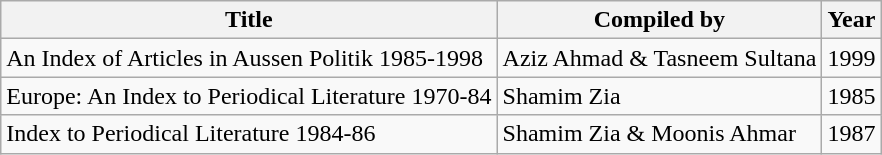<table class="wikitable sortable">
<tr>
<th>Title</th>
<th>Compiled by</th>
<th>Year</th>
</tr>
<tr>
<td>An Index of Articles in Aussen Politik 1985-1998</td>
<td>Aziz Ahmad & Tasneem Sultana</td>
<td>1999</td>
</tr>
<tr>
<td>Europe: An Index to Periodical Literature 1970-84</td>
<td>Shamim Zia</td>
<td>1985</td>
</tr>
<tr>
<td>Index to Periodical Literature 1984-86</td>
<td>Shamim Zia & Moonis Ahmar</td>
<td>1987</td>
</tr>
</table>
